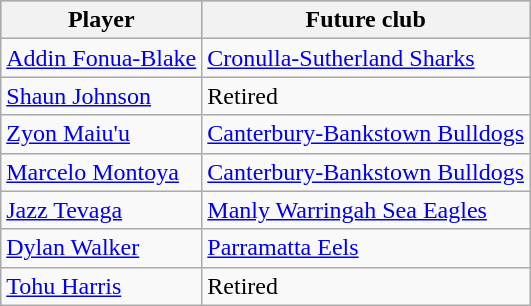<table class="wikitable">
<tr style="background:#bdb76b;">
<th>Player</th>
<th>Future club</th>
</tr>
<tr>
<td><a href='#'>Addin Fonua-Blake</a></td>
<td> <a href='#'>Cronulla-Sutherland Sharks</a></td>
</tr>
<tr>
<td><a href='#'>Shaun Johnson</a></td>
<td>Retired</td>
</tr>
<tr>
<td><a href='#'>Zyon Maiu'u</a></td>
<td> <a href='#'>Canterbury-Bankstown Bulldogs</a></td>
</tr>
<tr>
<td><a href='#'>Marcelo Montoya</a></td>
<td> <a href='#'>Canterbury-Bankstown Bulldogs</a></td>
</tr>
<tr>
<td><a href='#'>Jazz Tevaga</a></td>
<td> <a href='#'>Manly Warringah Sea Eagles</a></td>
</tr>
<tr>
<td><a href='#'>Dylan Walker</a></td>
<td> <a href='#'>Parramatta Eels</a></td>
</tr>
<tr>
<td><a href='#'>Tohu Harris</a></td>
<td>Retired</td>
</tr>
</table>
